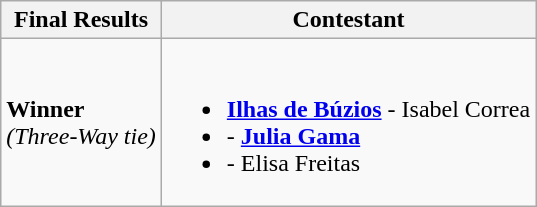<table class="wikitable">
<tr>
<th>Final Results</th>
<th>Contestant</th>
</tr>
<tr>
<td><strong>Winner</strong><br><em>(Three-Way tie)</em></td>
<td><br><ul><li><strong> <a href='#'>Ilhas de Búzios</a></strong> - Isabel Correa</li><li><strong></strong> - <strong><a href='#'>Julia Gama</a></strong></li><li><strong></strong> - Elisa Freitas</li></ul></td>
</tr>
</table>
